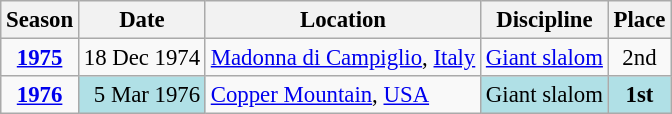<table class="wikitable" style="text-align:center; font-size:95%;">
<tr>
<th>Season</th>
<th>Date</th>
<th>Location</th>
<th>Discipline</th>
<th>Place</th>
</tr>
<tr>
<td><strong><a href='#'>1975</a></strong></td>
<td align=right>18 Dec 1974</td>
<td t align=left> <a href='#'>Madonna di Campiglio</a>, <a href='#'>Italy</a></td>
<td><a href='#'>Giant slalom</a></td>
<td>2nd</td>
</tr>
<tr>
<td><strong><a href='#'>1976</a></strong></td>
<td align=right bgcolor="#BOEOE6">5 Mar 1976</td>
<td align=left> <a href='#'>Copper Mountain</a>, <a href='#'>USA</a></td>
<td bgcolor="#BOEOE6">Giant slalom</td>
<td bgcolor="#BOEOE6"><strong>1st</strong></td>
</tr>
</table>
